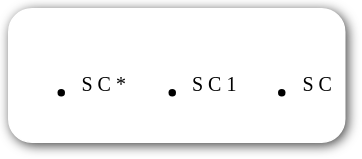<table style=" border-radius:1em; box-shadow: 0.1em 0.1em 0.5em rgba(0,0,0,0.75); background-color: white; border: 1px solid white; padding: 5px;">
<tr>
<td><br><ul><li><sup>S C *</sup></li></ul></td>
<td valign="top"><br><ul><li><sup>S C 1</sup></li></ul></td>
<td valign="top"><br><ul><li><sup>S C</sup></li></ul></td>
</tr>
</table>
